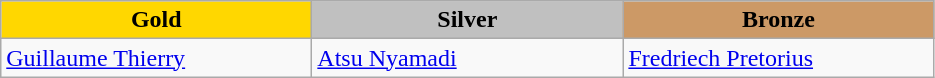<table class="wikitable" style="text-align:left">
<tr align="center">
<td width=200 bgcolor=gold><strong>Gold</strong></td>
<td width=200 bgcolor=silver><strong>Silver</strong></td>
<td width=200 bgcolor=CC9966><strong>Bronze</strong></td>
</tr>
<tr>
<td><a href='#'>Guillaume Thierry</a><br><em></em></td>
<td><a href='#'>Atsu Nyamadi</a><br><em></em></td>
<td><a href='#'>Fredriech Pretorius</a><br><em></em></td>
</tr>
</table>
